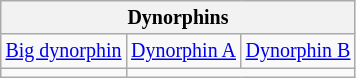<table class="wikitable" style="font-size:smaller; text-align:center">
<tr>
<th colspan="5">Dynorphins</th>
</tr>
<tr>
<td> <a href='#'>Big dynorphin</a></td>
<td> <a href='#'>Dynorphin A</a></td>
<td> <a href='#'>Dynorphin B</a></td>
</tr>
<tr>
<td></td>
</tr>
</table>
